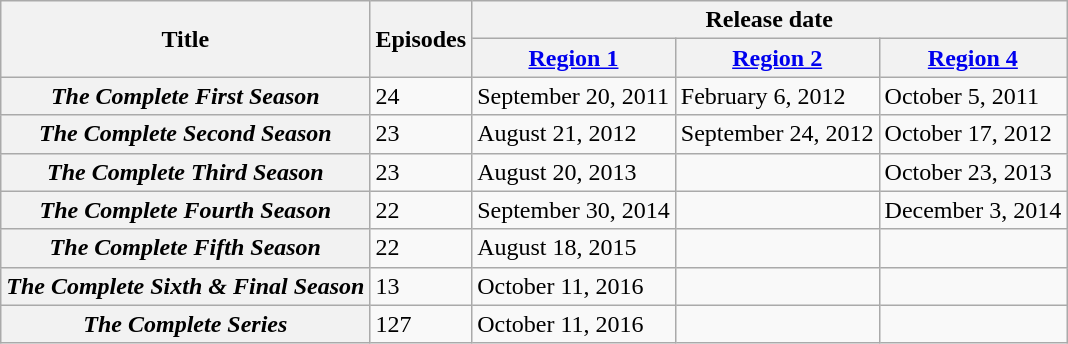<table class="wikitable sortable plainrowheaders">
<tr>
<th scope="col" rowspan="2">Title</th>
<th scope="col" rowspan="2">Episodes</th>
<th scope="col" colspan="3">Release date</th>
</tr>
<tr>
<th scope="col"><a href='#'>Region 1</a></th>
<th scope="col"><a href='#'>Region 2</a></th>
<th scope="col"><a href='#'>Region 4</a></th>
</tr>
<tr>
<th scope="row"><em>The Complete First Season</em></th>
<td>24</td>
<td>September 20, 2011</td>
<td>February 6, 2012</td>
<td>October 5, 2011</td>
</tr>
<tr>
<th scope="row"><em>The Complete Second Season</em></th>
<td>23</td>
<td>August 21, 2012</td>
<td>September 24, 2012</td>
<td>October 17, 2012</td>
</tr>
<tr>
<th scope="row"><em>The Complete Third Season</em></th>
<td>23</td>
<td>August 20, 2013</td>
<td></td>
<td>October 23, 2013</td>
</tr>
<tr>
<th scope="row"><em>The Complete Fourth Season</em></th>
<td>22</td>
<td>September 30, 2014</td>
<td></td>
<td>December 3, 2014</td>
</tr>
<tr>
<th scope="row"><em>The Complete Fifth Season</em></th>
<td>22</td>
<td>August 18, 2015</td>
<td></td>
<td></td>
</tr>
<tr>
<th scope="row"><em>The Complete Sixth & Final Season</em></th>
<td>13</td>
<td>October 11, 2016</td>
<td></td>
<td></td>
</tr>
<tr>
<th scope="row"><em>The Complete Series</em></th>
<td>127</td>
<td>October 11, 2016</td>
<td></td>
<td></td>
</tr>
</table>
